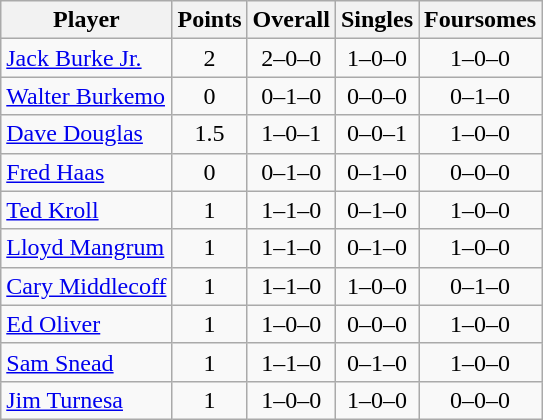<table class="wikitable sortable" style="text-align:center">
<tr>
<th>Player</th>
<th>Points</th>
<th>Overall</th>
<th>Singles</th>
<th>Foursomes</th>
</tr>
<tr>
<td align=left><a href='#'>Jack Burke Jr.</a></td>
<td>2</td>
<td>2–0–0</td>
<td>1–0–0</td>
<td>1–0–0</td>
</tr>
<tr>
<td align=left><a href='#'>Walter Burkemo</a></td>
<td>0</td>
<td>0–1–0</td>
<td>0–0–0</td>
<td>0–1–0</td>
</tr>
<tr>
<td align=left><a href='#'>Dave Douglas</a></td>
<td>1.5</td>
<td>1–0–1</td>
<td>0–0–1</td>
<td>1–0–0</td>
</tr>
<tr>
<td align=left><a href='#'>Fred Haas</a></td>
<td>0</td>
<td>0–1–0</td>
<td>0–1–0</td>
<td>0–0–0</td>
</tr>
<tr>
<td align=left><a href='#'>Ted Kroll</a></td>
<td>1</td>
<td>1–1–0</td>
<td>0–1–0</td>
<td>1–0–0</td>
</tr>
<tr>
<td align=left><a href='#'>Lloyd Mangrum</a></td>
<td>1</td>
<td>1–1–0</td>
<td>0–1–0</td>
<td>1–0–0</td>
</tr>
<tr>
<td align=left><a href='#'>Cary Middlecoff</a></td>
<td>1</td>
<td>1–1–0</td>
<td>1–0–0</td>
<td>0–1–0</td>
</tr>
<tr>
<td align=left><a href='#'>Ed Oliver</a></td>
<td>1</td>
<td>1–0–0</td>
<td>0–0–0</td>
<td>1–0–0</td>
</tr>
<tr>
<td align=left><a href='#'>Sam Snead</a></td>
<td>1</td>
<td>1–1–0</td>
<td>0–1–0</td>
<td>1–0–0</td>
</tr>
<tr>
<td align=left><a href='#'>Jim Turnesa</a></td>
<td>1</td>
<td>1–0–0</td>
<td>1–0–0</td>
<td>0–0–0</td>
</tr>
</table>
